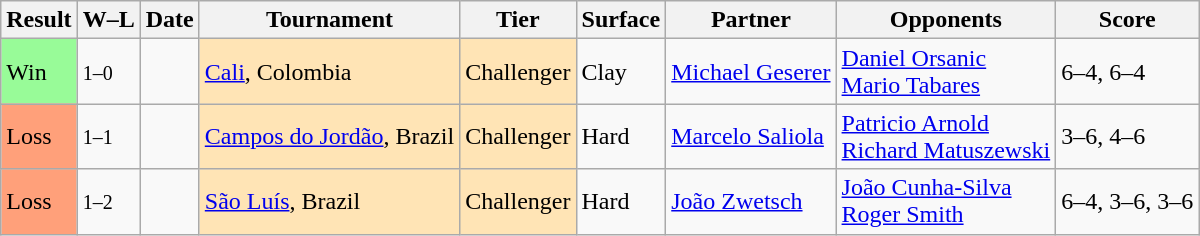<table class="sortable wikitable">
<tr>
<th>Result</th>
<th class="unsortable">W–L</th>
<th>Date</th>
<th>Tournament</th>
<th>Tier</th>
<th>Surface</th>
<th>Partner</th>
<th>Opponents</th>
<th class="unsortable">Score</th>
</tr>
<tr>
<td style="background:#98fb98;">Win</td>
<td><small>1–0</small></td>
<td></td>
<td style="background:moccasin;"><a href='#'>Cali</a>, Colombia</td>
<td style="background:moccasin;">Challenger</td>
<td>Clay</td>
<td> <a href='#'>Michael Geserer</a></td>
<td> <a href='#'>Daniel Orsanic</a> <br>  <a href='#'>Mario Tabares</a></td>
<td>6–4, 6–4</td>
</tr>
<tr>
<td style="background:#ffa07a;">Loss</td>
<td><small>1–1</small></td>
<td></td>
<td style="background:moccasin;"><a href='#'>Campos do Jordão</a>, Brazil</td>
<td style="background:moccasin;">Challenger</td>
<td>Hard</td>
<td> <a href='#'>Marcelo Saliola</a></td>
<td> <a href='#'>Patricio Arnold</a> <br>  <a href='#'>Richard Matuszewski</a></td>
<td>3–6, 4–6</td>
</tr>
<tr>
<td style="background:#ffa07a;">Loss</td>
<td><small>1–2</small></td>
<td></td>
<td style="background:moccasin;"><a href='#'>São Luís</a>, Brazil</td>
<td style="background:moccasin;">Challenger</td>
<td>Hard</td>
<td> <a href='#'>João Zwetsch</a></td>
<td> <a href='#'>João Cunha-Silva</a> <br>  <a href='#'>Roger Smith</a></td>
<td>6–4, 3–6, 3–6</td>
</tr>
</table>
